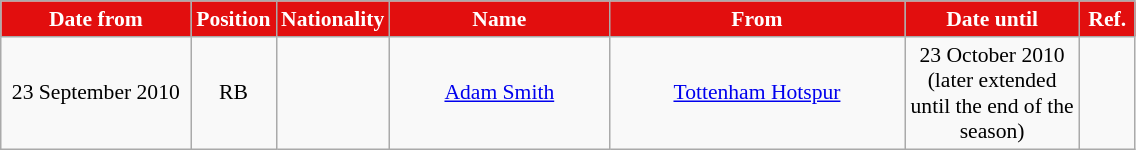<table class="wikitable" style="text-align:center; font-size:90%; ">
<tr>
<th style="background:#e20e0e; color:white; width:120px;">Date from</th>
<th style="background:#e20e0e; color:white; width:50px;">Position</th>
<th style="background:#e20e0e; color:white; width:50px;">Nationality</th>
<th style="background:#e20e0e; color:white; width:140px;">Name</th>
<th style="background:#e20e0e; color:white; width:190px;">From</th>
<th style="background:#e20e0e; color:white; width:110px;">Date until</th>
<th style="background:#e20e0e; color:white; width:30px;">Ref.</th>
</tr>
<tr>
<td>23 September 2010</td>
<td>RB</td>
<td></td>
<td><a href='#'>Adam Smith</a></td>
<td><a href='#'>Tottenham Hotspur</a></td>
<td>23 October 2010 (later extended until the end of the season)</td>
<td></td>
</tr>
</table>
